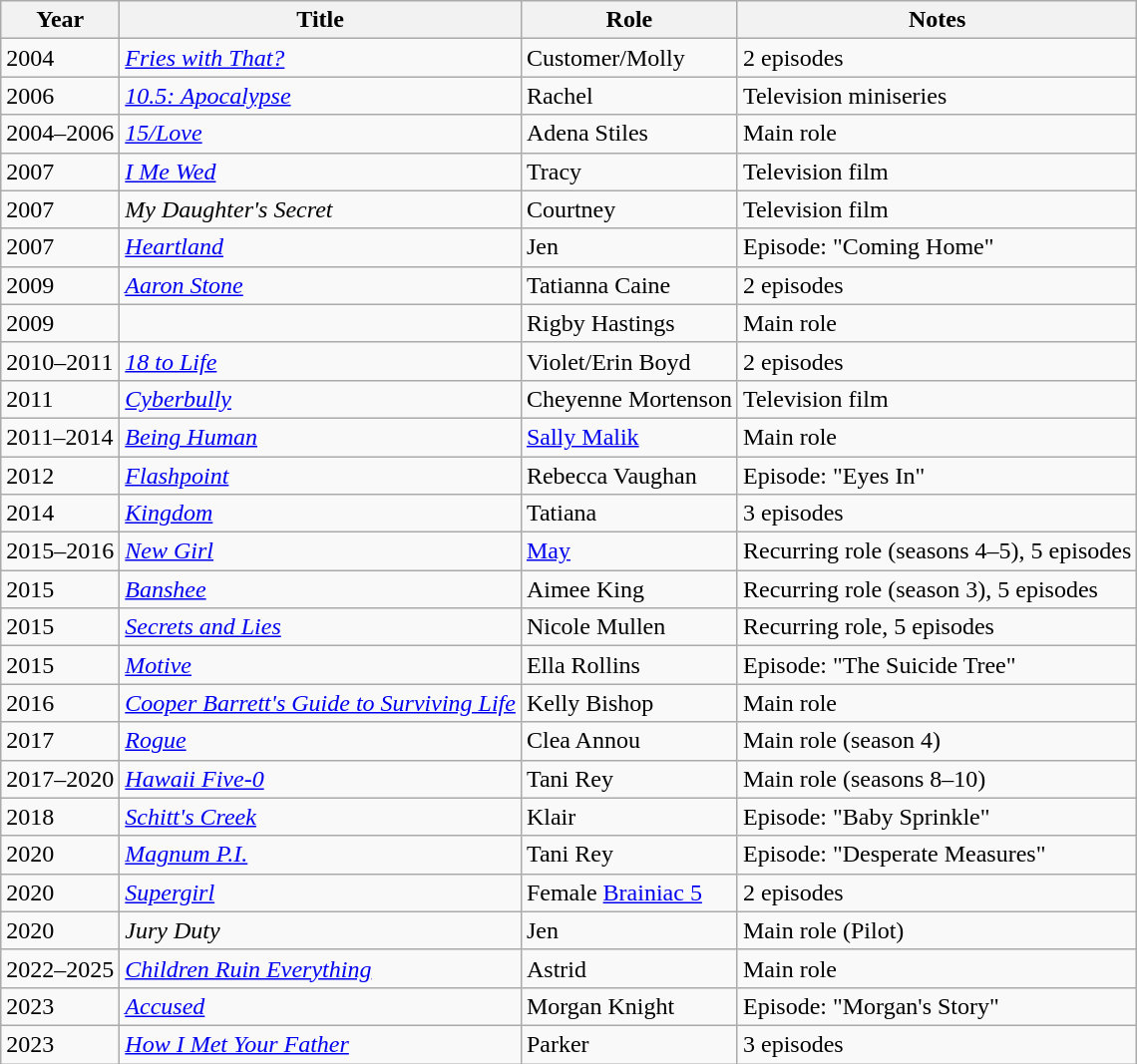<table class="wikitable sortable">
<tr>
<th>Year</th>
<th>Title</th>
<th>Role</th>
<th class="unsortable">Notes</th>
</tr>
<tr>
<td>2004</td>
<td><em><a href='#'>Fries with That?</a></em></td>
<td>Customer/Molly</td>
<td>2 episodes</td>
</tr>
<tr>
<td>2006</td>
<td><em><a href='#'>10.5: Apocalypse</a></em></td>
<td>Rachel</td>
<td>Television miniseries</td>
</tr>
<tr>
<td>2004–2006</td>
<td><em><a href='#'>15/Love</a></em></td>
<td>Adena Stiles</td>
<td>Main role</td>
</tr>
<tr>
<td>2007</td>
<td><em><a href='#'>I Me Wed</a></em></td>
<td>Tracy</td>
<td>Television film</td>
</tr>
<tr>
<td>2007</td>
<td><em>My Daughter's Secret</em></td>
<td>Courtney</td>
<td>Television film</td>
</tr>
<tr>
<td>2007</td>
<td><em><a href='#'>Heartland</a></em></td>
<td>Jen</td>
<td>Episode: "Coming Home"</td>
</tr>
<tr>
<td>2009</td>
<td><em><a href='#'>Aaron Stone</a></em></td>
<td>Tatianna Caine</td>
<td>2 episodes</td>
</tr>
<tr>
<td>2009</td>
<td><em></em></td>
<td>Rigby Hastings</td>
<td>Main role</td>
</tr>
<tr>
<td>2010–2011</td>
<td><em><a href='#'>18 to Life</a></em></td>
<td>Violet/Erin Boyd</td>
<td>2 episodes</td>
</tr>
<tr>
<td>2011</td>
<td><em><a href='#'>Cyberbully</a></em></td>
<td>Cheyenne Mortenson</td>
<td>Television film</td>
</tr>
<tr>
<td>2011–2014</td>
<td><em><a href='#'>Being Human</a></em></td>
<td><a href='#'>Sally Malik</a></td>
<td>Main role</td>
</tr>
<tr>
<td>2012</td>
<td><em><a href='#'>Flashpoint</a></em></td>
<td>Rebecca Vaughan</td>
<td>Episode: "Eyes In"</td>
</tr>
<tr>
<td>2014</td>
<td><em><a href='#'>Kingdom</a></em></td>
<td>Tatiana</td>
<td>3 episodes</td>
</tr>
<tr>
<td>2015–2016</td>
<td><em><a href='#'>New Girl</a></em></td>
<td><a href='#'>May</a></td>
<td>Recurring role (seasons 4–5), 5 episodes</td>
</tr>
<tr>
<td>2015</td>
<td><em><a href='#'>Banshee</a></em></td>
<td>Aimee King</td>
<td>Recurring role (season 3), 5 episodes</td>
</tr>
<tr>
<td>2015</td>
<td><em><a href='#'>Secrets and Lies</a></em></td>
<td>Nicole Mullen</td>
<td>Recurring role, 5 episodes</td>
</tr>
<tr>
<td>2015</td>
<td><em><a href='#'>Motive</a></em></td>
<td>Ella Rollins</td>
<td>Episode: "The Suicide Tree"</td>
</tr>
<tr>
<td>2016</td>
<td><em><a href='#'>Cooper Barrett's Guide to Surviving Life</a></em></td>
<td>Kelly Bishop</td>
<td>Main role</td>
</tr>
<tr>
<td>2017</td>
<td><em><a href='#'>Rogue</a></em></td>
<td>Clea Annou</td>
<td>Main role (season 4)</td>
</tr>
<tr>
<td>2017–2020</td>
<td><em><a href='#'>Hawaii Five-0</a></em></td>
<td>Tani Rey</td>
<td>Main role (seasons 8–10)</td>
</tr>
<tr>
<td>2018</td>
<td><em><a href='#'>Schitt's Creek</a></em></td>
<td>Klair</td>
<td>Episode: "Baby Sprinkle"</td>
</tr>
<tr>
<td>2020</td>
<td><em><a href='#'>Magnum P.I.</a></em></td>
<td>Tani Rey</td>
<td>Episode: "Desperate Measures"</td>
</tr>
<tr>
<td>2020</td>
<td><em><a href='#'>Supergirl</a></em></td>
<td>Female <a href='#'>Brainiac 5</a></td>
<td>2 episodes</td>
</tr>
<tr>
<td>2020</td>
<td><em>Jury Duty</em></td>
<td>Jen</td>
<td>Main role (Pilot)</td>
</tr>
<tr>
<td>2022–2025</td>
<td><em><a href='#'>Children Ruin Everything</a></em></td>
<td>Astrid</td>
<td>Main role</td>
</tr>
<tr>
<td>2023</td>
<td><em><a href='#'>Accused</a></em></td>
<td>Morgan Knight</td>
<td>Episode: "Morgan's Story"</td>
</tr>
<tr>
<td>2023</td>
<td><em><a href='#'>How I Met Your Father</a></em></td>
<td>Parker</td>
<td>3 episodes</td>
</tr>
</table>
